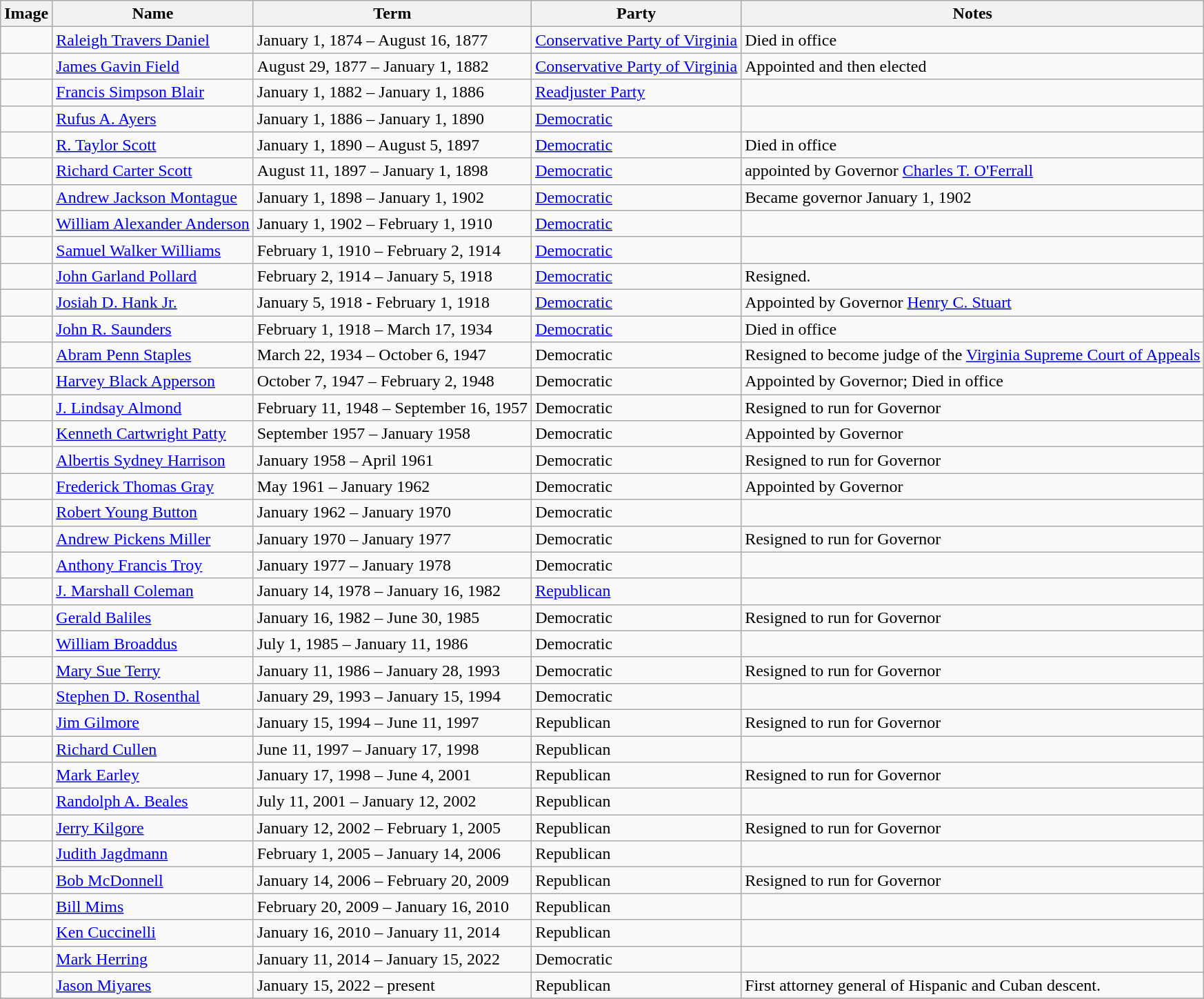<table class=wikitable>
<tr>
<th>Image</th>
<th>Name</th>
<th>Term</th>
<th>Party</th>
<th>Notes</th>
</tr>
<tr>
<td></td>
<td><a href='#'>Raleigh Travers Daniel</a></td>
<td>January 1, 1874 – August 16, 1877</td>
<td><a href='#'>Conservative Party of Virginia</a></td>
<td>Died in office</td>
</tr>
<tr>
<td></td>
<td><a href='#'>James Gavin Field</a></td>
<td>August 29, 1877 – January 1, 1882</td>
<td><a href='#'>Conservative Party of Virginia</a></td>
<td>Appointed and then elected</td>
</tr>
<tr>
<td></td>
<td><a href='#'>Francis Simpson Blair</a></td>
<td>January 1, 1882 – January 1, 1886</td>
<td><a href='#'>Readjuster Party</a></td>
<td></td>
</tr>
<tr>
<td></td>
<td><a href='#'>Rufus A. Ayers</a></td>
<td>January 1, 1886 – January 1, 1890</td>
<td><a href='#'>Democratic</a></td>
<td></td>
</tr>
<tr>
<td></td>
<td><a href='#'>R. Taylor Scott</a></td>
<td>January 1, 1890 – August 5, 1897</td>
<td><a href='#'>Democratic</a></td>
<td>Died in office</td>
</tr>
<tr>
<td></td>
<td><a href='#'>Richard Carter Scott</a></td>
<td>August 11, 1897 – January 1, 1898</td>
<td><a href='#'>Democratic</a></td>
<td>appointed by Governor <a href='#'>Charles T. O'Ferrall</a></td>
</tr>
<tr>
<td></td>
<td><a href='#'>Andrew Jackson Montague</a></td>
<td>January 1, 1898 – January 1, 1902</td>
<td><a href='#'>Democratic</a></td>
<td>Became governor January 1, 1902</td>
</tr>
<tr>
<td></td>
<td><a href='#'>William Alexander Anderson</a></td>
<td>January 1, 1902 – February 1, 1910</td>
<td><a href='#'>Democratic</a></td>
<td></td>
</tr>
<tr>
<td></td>
<td><a href='#'>Samuel Walker Williams</a></td>
<td>February 1, 1910 – February 2, 1914</td>
<td><a href='#'>Democratic</a></td>
<td></td>
</tr>
<tr>
<td></td>
<td><a href='#'>John Garland Pollard</a></td>
<td>February 2, 1914 – January 5, 1918</td>
<td><a href='#'>Democratic</a></td>
<td>Resigned.</td>
</tr>
<tr>
<td></td>
<td><a href='#'>Josiah D. Hank Jr.</a></td>
<td>January 5, 1918 - February 1, 1918</td>
<td><a href='#'>Democratic</a></td>
<td>Appointed by Governor <a href='#'>Henry C. Stuart</a></td>
</tr>
<tr>
<td></td>
<td><a href='#'>John R. Saunders</a></td>
<td>February 1, 1918 – March 17, 1934</td>
<td><a href='#'>Democratic</a></td>
<td>Died in office</td>
</tr>
<tr>
<td></td>
<td><a href='#'>Abram Penn Staples</a></td>
<td>March 22, 1934 – October 6, 1947</td>
<td>Democratic</td>
<td>Resigned to become judge of the <a href='#'>Virginia Supreme Court of Appeals</a></td>
</tr>
<tr>
<td></td>
<td><a href='#'>Harvey Black Apperson</a></td>
<td>October 7, 1947 – February 2, 1948</td>
<td>Democratic</td>
<td>Appointed by Governor; Died in office</td>
</tr>
<tr>
<td></td>
<td><a href='#'>J. Lindsay Almond</a></td>
<td>February 11, 1948 – September 16, 1957</td>
<td>Democratic</td>
<td>Resigned to run for Governor</td>
</tr>
<tr>
<td></td>
<td><a href='#'>Kenneth Cartwright Patty</a></td>
<td>September 1957 – January 1958</td>
<td>Democratic</td>
<td>Appointed by Governor</td>
</tr>
<tr>
<td></td>
<td><a href='#'>Albertis Sydney Harrison</a></td>
<td>January 1958 – April 1961</td>
<td>Democratic</td>
<td>Resigned to run for Governor</td>
</tr>
<tr>
<td></td>
<td><a href='#'>Frederick Thomas Gray</a></td>
<td>May 1961 – January 1962</td>
<td>Democratic</td>
<td>Appointed by Governor</td>
</tr>
<tr>
<td></td>
<td><a href='#'>Robert Young Button</a></td>
<td>January 1962 – January 1970</td>
<td>Democratic</td>
<td></td>
</tr>
<tr>
<td></td>
<td><a href='#'>Andrew Pickens Miller</a></td>
<td>January 1970 – January 1977</td>
<td>Democratic</td>
<td>Resigned to run for Governor</td>
</tr>
<tr>
<td></td>
<td><a href='#'>Anthony Francis Troy</a></td>
<td>January 1977 – January 1978</td>
<td>Democratic</td>
<td></td>
</tr>
<tr>
<td></td>
<td><a href='#'>J. Marshall Coleman</a></td>
<td>January 14, 1978 – January 16, 1982</td>
<td><a href='#'>Republican</a></td>
<td></td>
</tr>
<tr>
<td></td>
<td><a href='#'>Gerald Baliles</a></td>
<td>January 16, 1982 – June 30, 1985</td>
<td>Democratic</td>
<td>Resigned to run for Governor</td>
</tr>
<tr>
<td></td>
<td><a href='#'>William Broaddus</a></td>
<td>July 1, 1985 – January 11, 1986</td>
<td>Democratic</td>
<td></td>
</tr>
<tr>
<td></td>
<td><a href='#'>Mary Sue Terry</a></td>
<td>January 11, 1986 – January 28, 1993</td>
<td>Democratic</td>
<td>Resigned to run for Governor</td>
</tr>
<tr>
<td></td>
<td><a href='#'>Stephen D. Rosenthal</a></td>
<td>January 29, 1993 – January 15, 1994</td>
<td>Democratic</td>
<td></td>
</tr>
<tr>
<td></td>
<td><a href='#'>Jim Gilmore</a></td>
<td>January 15, 1994 – June 11, 1997</td>
<td>Republican</td>
<td>Resigned to run for Governor</td>
</tr>
<tr>
<td></td>
<td><a href='#'>Richard Cullen</a></td>
<td>June 11, 1997 – January 17, 1998</td>
<td>Republican</td>
<td></td>
</tr>
<tr>
<td></td>
<td><a href='#'>Mark Earley</a></td>
<td>January 17, 1998 – June 4, 2001</td>
<td>Republican</td>
<td>Resigned to run for Governor</td>
</tr>
<tr>
<td></td>
<td><a href='#'>Randolph A. Beales</a></td>
<td>July 11, 2001 – January 12, 2002</td>
<td>Republican</td>
<td></td>
</tr>
<tr>
<td></td>
<td><a href='#'>Jerry Kilgore</a></td>
<td>January 12, 2002 – February 1, 2005</td>
<td>Republican</td>
<td>Resigned to run for Governor</td>
</tr>
<tr>
<td></td>
<td><a href='#'>Judith Jagdmann</a></td>
<td>February 1, 2005 – January 14, 2006</td>
<td>Republican</td>
<td></td>
</tr>
<tr>
<td></td>
<td><a href='#'>Bob McDonnell</a></td>
<td>January 14, 2006 – February 20, 2009</td>
<td>Republican</td>
<td>Resigned to run for Governor</td>
</tr>
<tr>
<td></td>
<td><a href='#'>Bill Mims</a></td>
<td>February 20, 2009 – January 16, 2010</td>
<td>Republican</td>
<td></td>
</tr>
<tr>
<td></td>
<td><a href='#'>Ken Cuccinelli</a></td>
<td>January 16, 2010 – January 11, 2014</td>
<td>Republican</td>
<td></td>
</tr>
<tr>
<td></td>
<td><a href='#'>Mark Herring</a></td>
<td>January 11, 2014 – January 15, 2022</td>
<td>Democratic</td>
<td></td>
</tr>
<tr>
<td></td>
<td><a href='#'>Jason Miyares</a></td>
<td>January 15, 2022 – present</td>
<td>Republican</td>
<td>First attorney general of Hispanic and Cuban descent.</td>
</tr>
<tr>
</tr>
</table>
